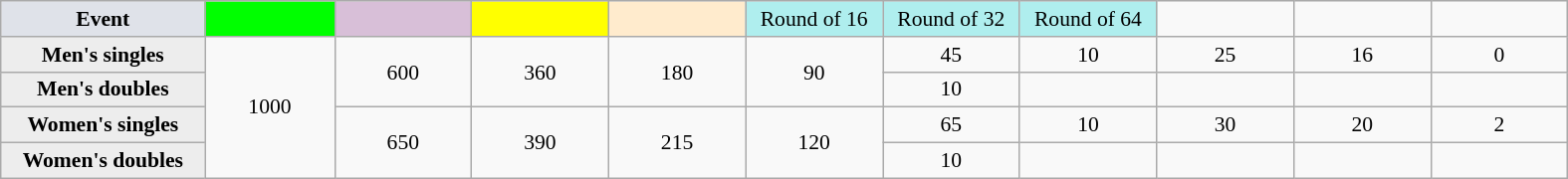<table class=wikitable style=font-size:90%;text-align:center>
<tr>
<td style="width:130px; background:#dfe2e9;"><strong>Event</strong></td>
<td style="width:80px; background:lime;"></td>
<td style="width:85px; background:thistle;"></td>
<td style="width:85px; background:#ff0;"></td>
<td style="width:85px; background:#ffebcd;"></td>
<td style="width:85px; background:#afeeee;">Round of 16</td>
<td style="width:85px; background:#afeeee;">Round of 32</td>
<td style="width:85px; background:#afeeee;">Round of 64</td>
<td width=85></td>
<td width=85></td>
<td width=85></td>
</tr>
<tr>
<th style="background:#ededed;">Men's singles</th>
<td rowspan=4>1000</td>
<td rowspan=2>600</td>
<td rowspan=2>360</td>
<td rowspan=2>180</td>
<td rowspan=2>90</td>
<td>45</td>
<td>10</td>
<td>25</td>
<td>16</td>
<td>0</td>
</tr>
<tr>
<th style="background:#ededed;">Men's doubles</th>
<td>10</td>
<td></td>
<td></td>
<td></td>
<td></td>
</tr>
<tr>
<th style="background:#ededed;">Women's singles</th>
<td rowspan=2>650</td>
<td rowspan=2>390</td>
<td rowspan=2>215</td>
<td rowspan=2>120</td>
<td>65</td>
<td>10</td>
<td>30</td>
<td>20</td>
<td>2</td>
</tr>
<tr>
<th style="background:#ededed;">Women's doubles</th>
<td>10</td>
<td></td>
<td></td>
<td></td>
<td></td>
</tr>
</table>
